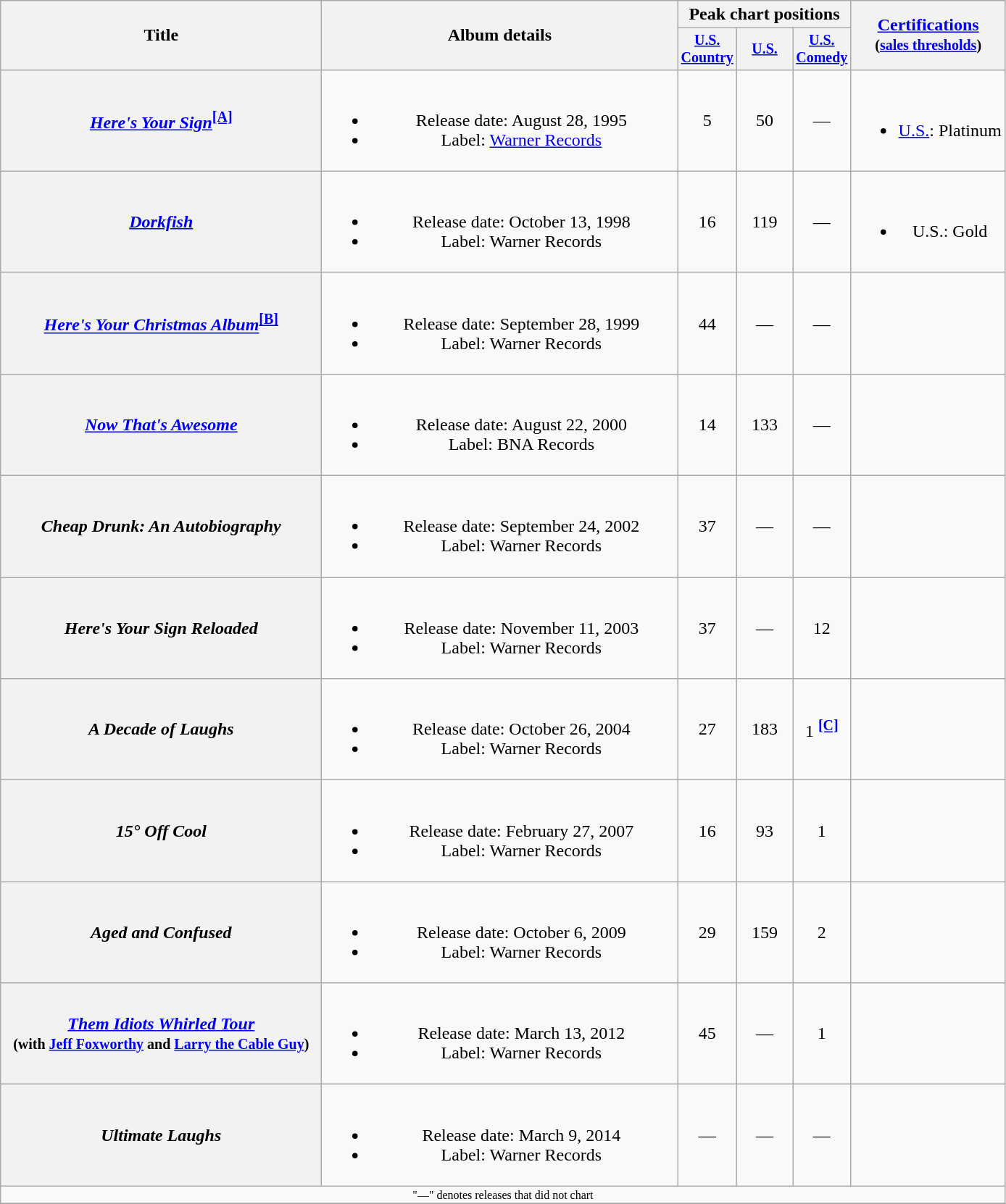<table class="wikitable plainrowheaders" style="text-align:center;">
<tr>
<th rowspan="2" style="width:18em;">Title</th>
<th rowspan="2" style="width:20em;">Album details</th>
<th colspan="3">Peak chart positions</th>
<th rowspan="2"><a href='#'>Certifications</a><br><small>(<a href='#'>sales thresholds</a>)</small></th>
</tr>
<tr style="font-size:smaller;">
<th width="45"><a href='#'>U.S. Country</a></th>
<th width="45"><a href='#'>U.S.</a></th>
<th width="45"><a href='#'>U.S. Comedy</a></th>
</tr>
<tr>
<th scope="row"><em><a href='#'>Here's Your Sign</a></em><sup><a href='#'><strong>[A]</strong></a></sup></th>
<td><br><ul><li>Release date: August 28, 1995</li><li>Label: <a href='#'>Warner Records</a></li></ul></td>
<td>5</td>
<td>50</td>
<td>—</td>
<td><br><ul><li><a href='#'>U.S.</a>: Platinum</li></ul></td>
</tr>
<tr>
<th scope="row"><em><a href='#'>Dorkfish</a></em></th>
<td><br><ul><li>Release date: October 13, 1998</li><li>Label: Warner Records</li></ul></td>
<td>16</td>
<td>119</td>
<td>—</td>
<td><br><ul><li>U.S.: Gold</li></ul></td>
</tr>
<tr>
<th scope="row"><em><a href='#'>Here's Your Christmas Album</a></em><sup><a href='#'><strong>[B]</strong></a></sup></th>
<td><br><ul><li>Release date: September 28, 1999</li><li>Label: Warner Records</li></ul></td>
<td>44</td>
<td>—</td>
<td>—</td>
<td></td>
</tr>
<tr>
<th scope="row"><em><a href='#'>Now That's Awesome</a></em></th>
<td><br><ul><li>Release date: August 22, 2000</li><li>Label: BNA Records</li></ul></td>
<td>14</td>
<td>133</td>
<td>—</td>
<td></td>
</tr>
<tr>
<th scope="row"><em>Cheap Drunk: An Autobiography</em></th>
<td><br><ul><li>Release date: September 24, 2002</li><li>Label: Warner Records</li></ul></td>
<td>37</td>
<td>—</td>
<td>—</td>
<td></td>
</tr>
<tr>
<th scope="row"><em>Here's Your Sign Reloaded</em></th>
<td><br><ul><li>Release date: November 11, 2003</li><li>Label: Warner Records</li></ul></td>
<td>37</td>
<td>—</td>
<td>12</td>
<td></td>
</tr>
<tr>
<th scope="row"><em>A Decade of Laughs</em></th>
<td><br><ul><li>Release date: October 26, 2004</li><li>Label: Warner Records</li></ul></td>
<td>27</td>
<td>183</td>
<td>1 <sup><a href='#'><strong>[C]</strong></a></sup></td>
<td></td>
</tr>
<tr>
<th scope="row"><em>15° Off Cool</em></th>
<td><br><ul><li>Release date: February 27, 2007</li><li>Label: Warner Records</li></ul></td>
<td>16</td>
<td>93</td>
<td>1</td>
<td></td>
</tr>
<tr>
<th scope="row"><em>Aged and Confused</em></th>
<td><br><ul><li>Release date: October 6, 2009</li><li>Label: Warner Records</li></ul></td>
<td>29</td>
<td>159</td>
<td>2</td>
<td></td>
</tr>
<tr>
<th scope="row"><em><a href='#'>Them Idiots Whirled Tour</a></em><br><small>(with <a href='#'>Jeff Foxworthy</a> and <a href='#'>Larry the Cable Guy</a>)</small></th>
<td><br><ul><li>Release date: March 13, 2012</li><li>Label: Warner Records</li></ul></td>
<td>45</td>
<td>—</td>
<td>1</td>
<td></td>
</tr>
<tr>
<th scope="row"><em>Ultimate Laughs</em></th>
<td><br><ul><li>Release date: March 9, 2014</li><li>Label: Warner Records</li></ul></td>
<td>—</td>
<td>—</td>
<td>—</td>
<td></td>
</tr>
<tr>
<td colspan="6" style="font-size:8pt">"—" denotes releases that did not chart</td>
</tr>
<tr>
</tr>
</table>
